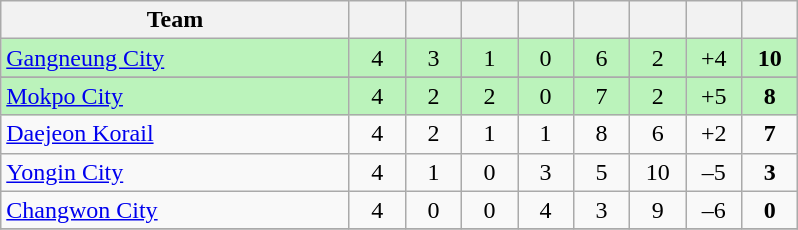<table class="wikitable" style="text-align:center;">
<tr>
<th width=225>Team</th>
<th width=30></th>
<th width=30></th>
<th width=30></th>
<th width=30></th>
<th width=30></th>
<th width=30></th>
<th width=30></th>
<th width=30></th>
</tr>
<tr bgcolor=#bbf3bb>
<td align=left><a href='#'>Gangneung City</a></td>
<td>4</td>
<td>3</td>
<td>1</td>
<td>0</td>
<td>6</td>
<td>2</td>
<td>+4</td>
<td><strong>10</strong></td>
</tr>
<tr>
</tr>
<tr bgcolor=#bbf3bb>
<td align=left><a href='#'>Mokpo City</a></td>
<td>4</td>
<td>2</td>
<td>2</td>
<td>0</td>
<td>7</td>
<td>2</td>
<td>+5</td>
<td><strong>8</strong></td>
</tr>
<tr>
<td align=left><a href='#'>Daejeon Korail</a></td>
<td>4</td>
<td>2</td>
<td>1</td>
<td>1</td>
<td>8</td>
<td>6</td>
<td>+2</td>
<td><strong>7</strong></td>
</tr>
<tr>
<td align=left><a href='#'>Yongin City</a></td>
<td>4</td>
<td>1</td>
<td>0</td>
<td>3</td>
<td>5</td>
<td>10</td>
<td>–5</td>
<td><strong>3</strong></td>
</tr>
<tr>
<td align=left><a href='#'>Changwon City</a></td>
<td>4</td>
<td>0</td>
<td>0</td>
<td>4</td>
<td>3</td>
<td>9</td>
<td>–6</td>
<td><strong>0</strong></td>
</tr>
<tr>
</tr>
</table>
